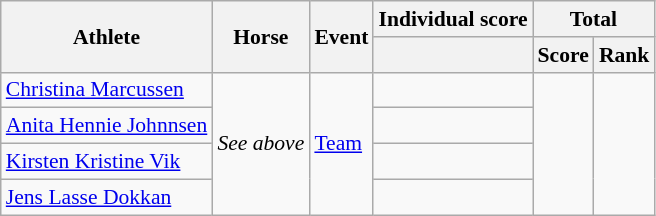<table class=wikitable style="font-size:90%">
<tr>
<th rowspan="2">Athlete</th>
<th rowspan="2">Horse</th>
<th rowspan="2">Event</th>
<th colspan="1">Individual score</th>
<th colspan="2">Total</th>
</tr>
<tr>
<th></th>
<th>Score</th>
<th>Rank</th>
</tr>
<tr align=center>
<td align=left><a href='#'>Christina Marcussen</a></td>
<td align=left rowspan=4><em>See above</em></td>
<td align=left rowspan=4><a href='#'>Team</a></td>
<td></td>
<td rowspan="4"></td>
<td rowspan="4"></td>
</tr>
<tr align=center>
<td align=left><a href='#'>Anita Hennie Johnnsen</a></td>
<td></td>
</tr>
<tr align=center>
<td align=left><a href='#'>Kirsten Kristine Vik</a></td>
<td></td>
</tr>
<tr align=center>
<td align=left><a href='#'>Jens Lasse Dokkan</a></td>
<td></td>
</tr>
</table>
